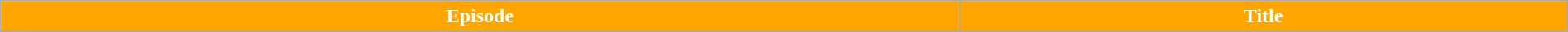<table class=wikitable "plainrowheaders" border="1" style="width:100%;">
<tr>
<th style="background:#FFA500; color:white;"><strong>Episode </strong></th>
<th style="background:#FFA500; color:white;"><strong>Title</strong></th>
</tr>
<tr>
</tr>
</table>
